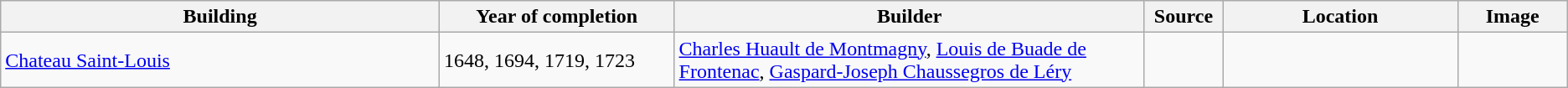<table class="wikitable">
<tr>
<th width=28%>Building</th>
<th width=15%>Year of completion</th>
<th width=30%>Builder</th>
<th width=5%>Source</th>
<th width=15%>Location</th>
<th width=7%>Image</th>
</tr>
<tr>
<td><a href='#'>Chateau Saint-Louis</a></td>
<td>1648, 1694, 1719, 1723</td>
<td><a href='#'>Charles Huault de Montmagny</a>, <a href='#'>Louis de Buade de Frontenac</a>, <a href='#'>Gaspard-Joseph Chaussegros de Léry</a></td>
<td></td>
<td></td>
<td></td>
</tr>
</table>
